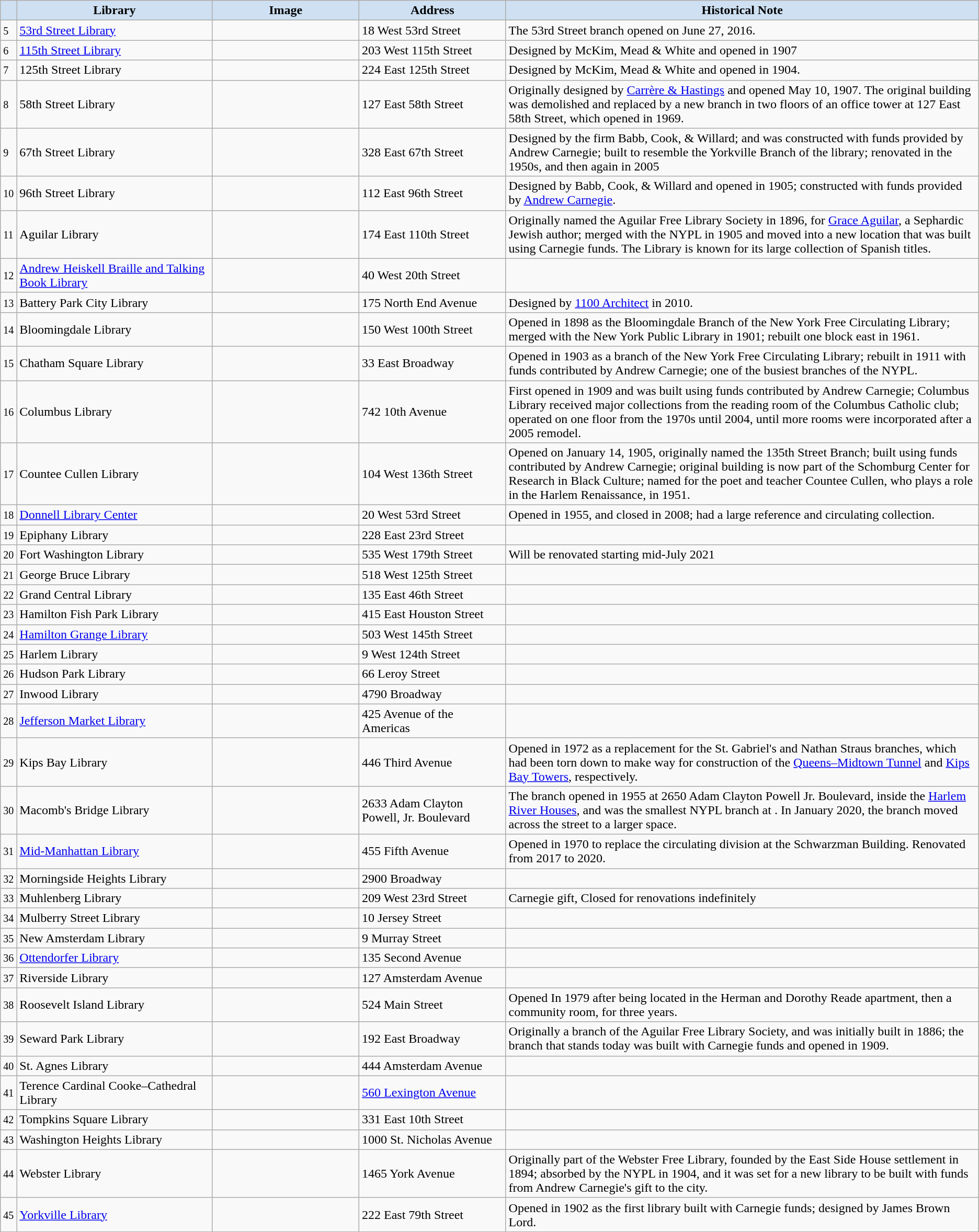<table class="wikitable sortable" align="center">
<tr>
<th style="background-color:#CEE0F2;"></th>
<th width=20% style="background-color:#CEE0F2;"><strong>Library</strong></th>
<th width=15% style="background-color:#CEE0F2;"><strong>Image</strong></th>
<th width=15% style="background-color:#CEE0F2;" class="unsortable"><strong>Address</strong></th>
<th style="background-color:#CEE0F2;" class="unsortable"><strong>Historical Note</strong></th>
</tr>
<tr>
<td><small>5</small></td>
<td><a href='#'>53rd Street Library</a></td>
<td></td>
<td>18 West 53rd Street</td>
<td>The 53rd Street branch opened on June 27, 2016.</td>
</tr>
<tr>
<td><small>6</small></td>
<td><a href='#'>115th Street Library</a><br></td>
<td></td>
<td>203 West 115th Street</td>
<td>Designed by McKim, Mead & White and opened in 1907</td>
</tr>
<tr>
<td><small>7</small></td>
<td>125th Street Library<br></td>
<td></td>
<td>224 East 125th Street</td>
<td>Designed by McKim, Mead & White and opened in 1904.</td>
</tr>
<tr>
<td><small>8</small></td>
<td>58th Street Library<br></td>
<td></td>
<td>127 East 58th Street</td>
<td>Originally designed by <a href='#'>Carrère & Hastings</a> and opened May 10, 1907. The original building was demolished and replaced by a new branch in two floors of an office tower at 127 East 58th Street, which opened in 1969.</td>
</tr>
<tr>
<td><small>9</small></td>
<td>67th Street Library<br></td>
<td></td>
<td>328 East 67th Street</td>
<td>Designed by the firm Babb, Cook, & Willard; and was constructed with funds provided by Andrew Carnegie; built to resemble the Yorkville Branch of the library; renovated in the 1950s, and then again in 2005</td>
</tr>
<tr>
<td><small>10</small></td>
<td>96th Street Library<br></td>
<td></td>
<td>112 East 96th Street</td>
<td>Designed by Babb, Cook, & Willard and opened in 1905; constructed with funds provided by <a href='#'>Andrew Carnegie</a>.</td>
</tr>
<tr>
<td><small>11</small></td>
<td>Aguilar Library<br></td>
<td></td>
<td>174 East 110th Street</td>
<td>Originally named the Aguilar Free Library Society in 1896, for <a href='#'>Grace Aguilar</a>, a Sephardic Jewish author; merged with the NYPL in 1905 and moved into a new location that was built using Carnegie funds. The Library is known for its large collection of Spanish titles.</td>
</tr>
<tr>
<td><small>12</small></td>
<td><a href='#'>Andrew Heiskell Braille and Talking Book Library</a><br></td>
<td></td>
<td>40 West 20th Street</td>
<td></td>
</tr>
<tr>
<td><small>13</small></td>
<td>Battery Park City Library<br></td>
<td></td>
<td>175 North End Avenue</td>
<td>Designed by <a href='#'>1100 Architect</a> in 2010.</td>
</tr>
<tr>
<td><small>14</small></td>
<td>Bloomingdale Library<br></td>
<td></td>
<td>150 West 100th Street</td>
<td>Opened in 1898 as the Bloomingdale Branch of the New York Free Circulating Library; merged with the New York Public Library in 1901; rebuilt one block east in 1961.</td>
</tr>
<tr>
<td><small>15</small></td>
<td>Chatham Square Library<br></td>
<td></td>
<td>33 East Broadway</td>
<td>Opened in 1903 as a branch of the New York Free Circulating Library; rebuilt in 1911 with funds contributed by Andrew Carnegie; one of the busiest branches of the NYPL.</td>
</tr>
<tr>
<td><small>16</small></td>
<td>Columbus Library<br></td>
<td></td>
<td>742 10th Avenue</td>
<td>First opened in 1909 and was built using funds contributed by Andrew Carnegie; Columbus Library received major collections from the reading room of the Columbus Catholic club; operated on one floor from the 1970s until 2004, until more rooms were incorporated after a 2005 remodel.</td>
</tr>
<tr>
<td><small>17</small></td>
<td>Countee Cullen Library </td>
<td></td>
<td>104 West 136th Street</td>
<td>Opened on January 14, 1905, originally named the 135th Street Branch; built using funds contributed by Andrew Carnegie; original building is now part of the Schomburg Center for Research in Black Culture; named for the poet and teacher Countee Cullen, who plays a role in the Harlem Renaissance, in 1951.</td>
</tr>
<tr>
<td><small>18</small></td>
<td><a href='#'>Donnell Library Center</a><br></td>
<td></td>
<td>20 West 53rd Street</td>
<td>Opened in 1955, and closed in 2008; had a large reference and circulating collection.</td>
</tr>
<tr>
<td><small>19</small></td>
<td>Epiphany Library<br></td>
<td></td>
<td>228 East 23rd Street</td>
<td></td>
</tr>
<tr>
<td><small>20</small></td>
<td>Fort Washington Library<br></td>
<td></td>
<td>535 West 179th Street</td>
<td>Will be renovated starting mid-July 2021</td>
</tr>
<tr>
<td><small>21</small></td>
<td>George Bruce Library<br></td>
<td></td>
<td>518 West 125th Street</td>
<td></td>
</tr>
<tr>
<td><small>22</small></td>
<td>Grand Central Library<br></td>
<td></td>
<td>135 East 46th Street</td>
<td></td>
</tr>
<tr>
<td><small>23</small></td>
<td>Hamilton Fish Park Library<br></td>
<td></td>
<td>415 East Houston Street</td>
<td></td>
</tr>
<tr>
<td><small>24</small></td>
<td><a href='#'>Hamilton Grange Library</a><br></td>
<td></td>
<td>503 West 145th Street</td>
<td></td>
</tr>
<tr>
<td><small>25</small></td>
<td>Harlem Library<br></td>
<td></td>
<td>9 West 124th Street</td>
<td></td>
</tr>
<tr>
<td><small>26</small></td>
<td>Hudson Park Library<br></td>
<td></td>
<td>66 Leroy Street</td>
<td></td>
</tr>
<tr>
<td><small>27</small></td>
<td>Inwood Library<br></td>
<td></td>
<td>4790 Broadway</td>
<td></td>
</tr>
<tr>
<td><small>28</small></td>
<td><a href='#'>Jefferson Market Library</a><br></td>
<td></td>
<td>425 Avenue of the Americas</td>
<td></td>
</tr>
<tr>
<td><small>29</small></td>
<td>Kips Bay Library<br></td>
<td></td>
<td>446 Third Avenue</td>
<td>Opened in 1972 as a replacement for the St. Gabriel's and Nathan Straus branches, which had been torn down to make way for construction of the <a href='#'>Queens–Midtown Tunnel</a> and <a href='#'>Kips Bay Towers</a>, respectively.</td>
</tr>
<tr>
<td><small>30</small></td>
<td>Macomb's Bridge Library<br></td>
<td></td>
<td>2633 Adam Clayton Powell, Jr. Boulevard</td>
<td>The branch opened in 1955 at 2650 Adam Clayton Powell Jr. Boulevard, inside the <a href='#'>Harlem River Houses</a>, and was the smallest NYPL branch at . In January 2020, the branch moved across the street to a larger space.</td>
</tr>
<tr>
<td><small>31</small></td>
<td><a href='#'>Mid-Manhattan Library</a><br></td>
<td></td>
<td>455 Fifth Avenue</td>
<td>Opened in 1970 to replace the circulating division at the Schwarzman Building. Renovated from 2017 to 2020.</td>
</tr>
<tr>
<td><small>32</small></td>
<td>Morningside Heights Library<br></td>
<td></td>
<td>2900 Broadway</td>
<td></td>
</tr>
<tr>
<td><small>33</small></td>
<td>Muhlenberg Library<br></td>
<td></td>
<td>209 West 23rd Street</td>
<td>Carnegie gift, Closed for renovations indefinitely</td>
</tr>
<tr>
<td><small>34</small></td>
<td>Mulberry Street Library<br></td>
<td></td>
<td>10 Jersey Street</td>
<td></td>
</tr>
<tr>
<td><small>35</small></td>
<td>New Amsterdam Library<br></td>
<td></td>
<td>9 Murray Street</td>
<td></td>
</tr>
<tr>
<td><small>36</small></td>
<td><a href='#'>Ottendorfer Library</a><br></td>
<td></td>
<td>135 Second Avenue</td>
<td></td>
</tr>
<tr>
<td><small>37</small></td>
<td>Riverside Library<br></td>
<td></td>
<td>127 Amsterdam Avenue</td>
<td></td>
</tr>
<tr>
<td><small>38</small></td>
<td>Roosevelt Island Library<br></td>
<td></td>
<td>524 Main Street </td>
<td>Opened In 1979 after being located in the Herman and Dorothy Reade apartment, then a community room, for three years.</td>
</tr>
<tr>
<td><small>39</small></td>
<td>Seward Park Library<br></td>
<td></td>
<td>192 East Broadway</td>
<td>Originally a branch of the Aguilar Free Library Society, and was initially built in 1886; the branch that stands today was built with Carnegie funds and opened in 1909.</td>
</tr>
<tr>
<td><small>40</small></td>
<td>St. Agnes Library<br></td>
<td></td>
<td>444 Amsterdam Avenue</td>
<td></td>
</tr>
<tr>
<td><small>41</small></td>
<td>Terence Cardinal Cooke–Cathedral Library<br></td>
<td></td>
<td><a href='#'>560 Lexington Avenue</a> </td>
<td></td>
</tr>
<tr>
<td><small>42</small></td>
<td>Tompkins Square Library<br></td>
<td></td>
<td>331 East 10th Street</td>
<td></td>
</tr>
<tr>
<td><small>43</small></td>
<td>Washington Heights Library<br></td>
<td></td>
<td>1000 St. Nicholas Avenue</td>
<td></td>
</tr>
<tr>
<td><small>44</small></td>
<td>Webster Library<br></td>
<td></td>
<td>1465 York Avenue</td>
<td>Originally part of the Webster Free Library, founded by the East Side House settlement in 1894; absorbed by the NYPL in 1904, and it was set for a new library to be built with funds from Andrew Carnegie's gift to the city.</td>
</tr>
<tr>
<td><small>45</small></td>
<td><a href='#'>Yorkville Library</a><br></td>
<td></td>
<td>222 East 79th Street</td>
<td>Opened in 1902 as the first library built with Carnegie funds; designed by James Brown Lord.</td>
</tr>
</table>
